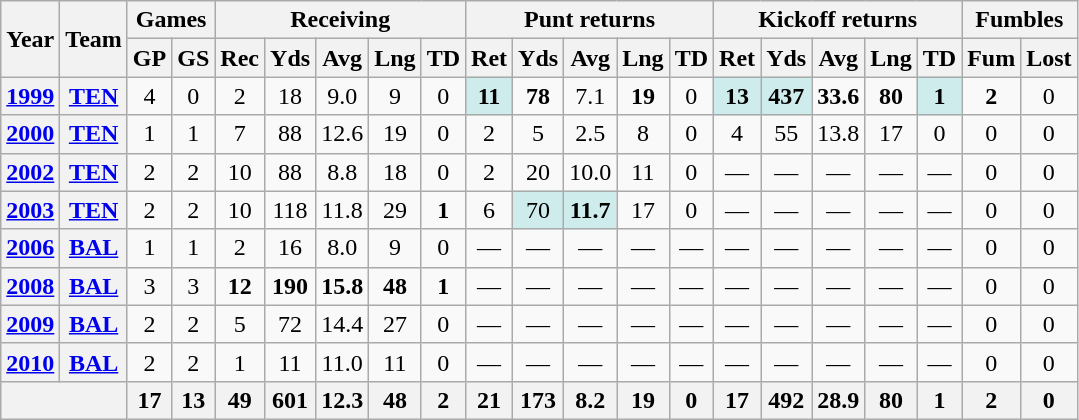<table class="wikitable" style="text-align:center;">
<tr>
<th rowspan="2">Year</th>
<th rowspan="2">Team</th>
<th colspan="2">Games</th>
<th colspan="5">Receiving</th>
<th colspan="5">Punt returns</th>
<th colspan="5">Kickoff returns</th>
<th colspan="2">Fumbles</th>
</tr>
<tr>
<th>GP</th>
<th>GS</th>
<th>Rec</th>
<th>Yds</th>
<th>Avg</th>
<th>Lng</th>
<th>TD</th>
<th>Ret</th>
<th>Yds</th>
<th>Avg</th>
<th>Lng</th>
<th>TD</th>
<th>Ret</th>
<th>Yds</th>
<th>Avg</th>
<th>Lng</th>
<th>TD</th>
<th>Fum</th>
<th>Lost</th>
</tr>
<tr>
<th><a href='#'>1999</a></th>
<th><a href='#'>TEN</a></th>
<td>4</td>
<td>0</td>
<td>2</td>
<td>18</td>
<td>9.0</td>
<td>9</td>
<td>0</td>
<td style="background:#cfecec;"><strong>11</strong></td>
<td><strong>78</strong></td>
<td>7.1</td>
<td><strong>19</strong></td>
<td>0</td>
<td style="background:#cfecec;"><strong>13</strong></td>
<td style="background:#cfecec;"><strong>437</strong></td>
<td><strong>33.6</strong></td>
<td><strong>80</strong></td>
<td style="background:#cfecec;"><strong>1</strong></td>
<td><strong>2</strong></td>
<td>0</td>
</tr>
<tr>
<th><a href='#'>2000</a></th>
<th><a href='#'>TEN</a></th>
<td>1</td>
<td>1</td>
<td>7</td>
<td>88</td>
<td>12.6</td>
<td>19</td>
<td>0</td>
<td>2</td>
<td>5</td>
<td>2.5</td>
<td>8</td>
<td>0</td>
<td>4</td>
<td>55</td>
<td>13.8</td>
<td>17</td>
<td>0</td>
<td>0</td>
<td>0</td>
</tr>
<tr>
<th><a href='#'>2002</a></th>
<th><a href='#'>TEN</a></th>
<td>2</td>
<td>2</td>
<td>10</td>
<td>88</td>
<td>8.8</td>
<td>18</td>
<td>0</td>
<td>2</td>
<td>20</td>
<td>10.0</td>
<td>11</td>
<td>0</td>
<td>—</td>
<td>—</td>
<td>—</td>
<td>—</td>
<td>—</td>
<td>0</td>
<td>0</td>
</tr>
<tr>
<th><a href='#'>2003</a></th>
<th><a href='#'>TEN</a></th>
<td>2</td>
<td>2</td>
<td>10</td>
<td>118</td>
<td>11.8</td>
<td>29</td>
<td><strong>1</strong></td>
<td>6</td>
<td style="background:#cfecec;">70</td>
<td style="background:#cfecec;"><strong>11.7</strong></td>
<td>17</td>
<td>0</td>
<td>—</td>
<td>—</td>
<td>—</td>
<td>—</td>
<td>—</td>
<td>0</td>
<td>0</td>
</tr>
<tr>
<th><a href='#'>2006</a></th>
<th><a href='#'>BAL</a></th>
<td>1</td>
<td>1</td>
<td>2</td>
<td>16</td>
<td>8.0</td>
<td>9</td>
<td>0</td>
<td>—</td>
<td>—</td>
<td>—</td>
<td>—</td>
<td>—</td>
<td>—</td>
<td>—</td>
<td>—</td>
<td>—</td>
<td>—</td>
<td>0</td>
<td>0</td>
</tr>
<tr>
<th><a href='#'>2008</a></th>
<th><a href='#'>BAL</a></th>
<td>3</td>
<td>3</td>
<td><strong>12</strong></td>
<td><strong>190</strong></td>
<td><strong>15.8</strong></td>
<td><strong>48</strong></td>
<td><strong>1</strong></td>
<td>—</td>
<td>—</td>
<td>—</td>
<td>—</td>
<td>—</td>
<td>—</td>
<td>—</td>
<td>—</td>
<td>—</td>
<td>—</td>
<td>0</td>
<td>0</td>
</tr>
<tr>
<th><a href='#'>2009</a></th>
<th><a href='#'>BAL</a></th>
<td>2</td>
<td>2</td>
<td>5</td>
<td>72</td>
<td>14.4</td>
<td>27</td>
<td>0</td>
<td>—</td>
<td>—</td>
<td>—</td>
<td>—</td>
<td>—</td>
<td>—</td>
<td>—</td>
<td>—</td>
<td>—</td>
<td>—</td>
<td>0</td>
<td>0</td>
</tr>
<tr>
<th><a href='#'>2010</a></th>
<th><a href='#'>BAL</a></th>
<td>2</td>
<td>2</td>
<td>1</td>
<td>11</td>
<td>11.0</td>
<td>11</td>
<td>0</td>
<td>—</td>
<td>—</td>
<td>—</td>
<td>—</td>
<td>—</td>
<td>—</td>
<td>—</td>
<td>—</td>
<td>—</td>
<td>—</td>
<td>0</td>
<td>0</td>
</tr>
<tr>
<th colspan="2"></th>
<th>17</th>
<th>13</th>
<th>49</th>
<th>601</th>
<th>12.3</th>
<th>48</th>
<th>2</th>
<th>21</th>
<th>173</th>
<th>8.2</th>
<th>19</th>
<th>0</th>
<th>17</th>
<th>492</th>
<th>28.9</th>
<th>80</th>
<th>1</th>
<th>2</th>
<th>0</th>
</tr>
</table>
